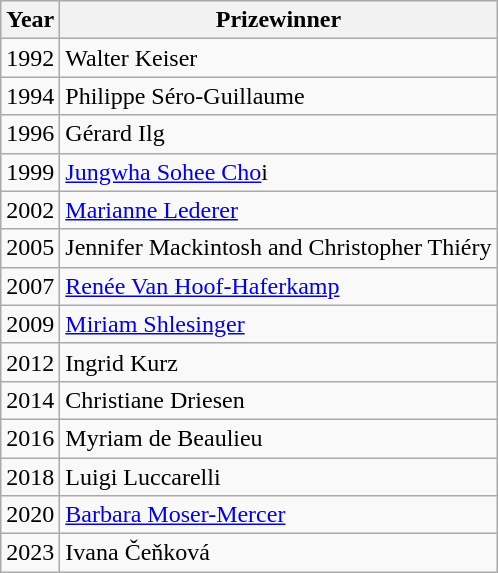<table class="wikitable">
<tr>
<th>Year</th>
<th>Prizewinner</th>
</tr>
<tr>
<td>1992</td>
<td>Walter Keiser</td>
</tr>
<tr>
<td>1994</td>
<td>Philippe Séro-Guillaume</td>
</tr>
<tr>
<td>1996</td>
<td>Gérard Ilg</td>
</tr>
<tr>
<td>1999</td>
<td><a href='#'>Jungwha Sohee Cho</a>i</td>
</tr>
<tr>
<td>2002</td>
<td><a href='#'>Marianne Lederer</a></td>
</tr>
<tr>
<td>2005</td>
<td>Jennifer Mackintosh and Christopher Thiéry</td>
</tr>
<tr>
<td>2007</td>
<td><a href='#'>Renée Van Hoof-Haferkamp</a></td>
</tr>
<tr>
<td>2009</td>
<td><a href='#'>Miriam Shlesinger</a></td>
</tr>
<tr>
<td>2012</td>
<td>Ingrid Kurz</td>
</tr>
<tr>
<td>2014</td>
<td>Christiane Driesen</td>
</tr>
<tr>
<td>2016</td>
<td>Myriam de Beaulieu</td>
</tr>
<tr>
<td>2018</td>
<td>Luigi Luccarelli</td>
</tr>
<tr>
<td>2020</td>
<td><a href='#'>Barbara Moser-Mercer</a></td>
</tr>
<tr>
<td>2023</td>
<td>Ivana Čeňková</td>
</tr>
</table>
